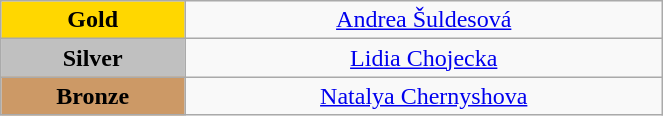<table class="wikitable" style="text-align:center; " width="35%">
<tr>
<td bgcolor="gold"><strong>Gold</strong></td>
<td><a href='#'>Andrea Šuldesová</a><br>  <small><em></em></small></td>
</tr>
<tr>
<td bgcolor="silver"><strong>Silver</strong></td>
<td><a href='#'>Lidia Chojecka</a><br>  <small><em></em></small></td>
</tr>
<tr>
<td bgcolor="CC9966"><strong>Bronze</strong></td>
<td><a href='#'>Natalya Chernyshova</a><br>  <small><em></em></small></td>
</tr>
</table>
